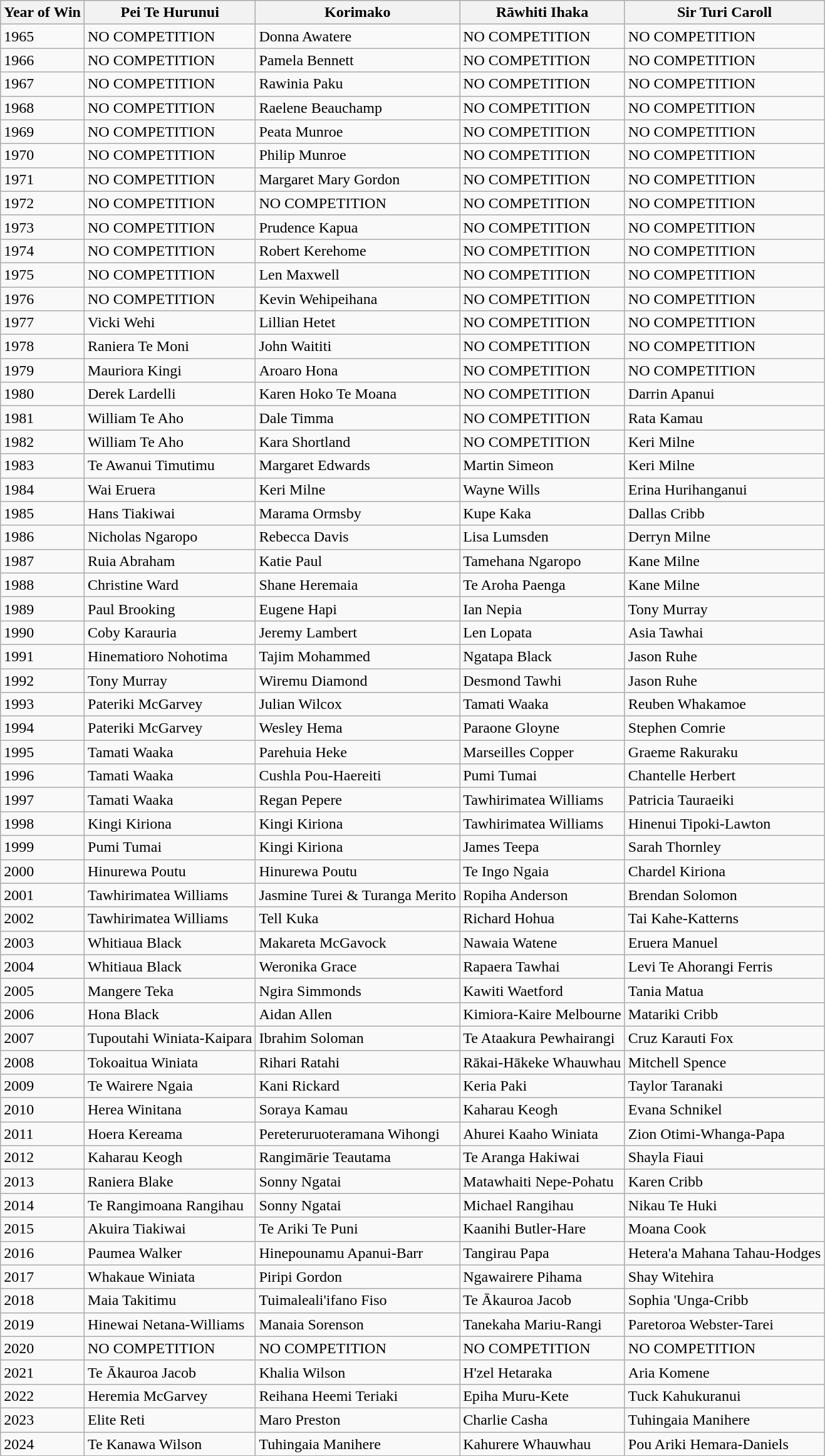<table class="wikitable">
<tr>
<th>Year of Win</th>
<th>Pei Te Hurunui</th>
<th>Korimako</th>
<th>Rāwhiti Ihaka</th>
<th>Sir Turi Caroll</th>
</tr>
<tr>
<td>1965</td>
<td>NO COMPETITION</td>
<td>Donna Awatere</td>
<td>NO COMPETITION</td>
<td>NO COMPETITION</td>
</tr>
<tr>
<td>1966</td>
<td>NO COMPETITION</td>
<td>Pamela Bennett</td>
<td>NO COMPETITION</td>
<td>NO COMPETITION</td>
</tr>
<tr>
<td>1967</td>
<td>NO COMPETITION</td>
<td>Rawinia Paku</td>
<td>NO COMPETITION</td>
<td>NO COMPETITION</td>
</tr>
<tr>
<td>1968</td>
<td>NO COMPETITION</td>
<td>Raelene Beauchamp</td>
<td>NO COMPETITION</td>
<td>NO COMPETITION</td>
</tr>
<tr>
<td>1969</td>
<td>NO COMPETITION</td>
<td>Peata Munroe</td>
<td>NO COMPETITION</td>
<td>NO COMPETITION</td>
</tr>
<tr>
<td>1970</td>
<td>NO COMPETITION</td>
<td>Philip Munroe</td>
<td>NO COMPETITION</td>
<td>NO COMPETITION</td>
</tr>
<tr>
<td>1971</td>
<td>NO COMPETITION</td>
<td>Margaret Mary Gordon</td>
<td>NO COMPETITION</td>
<td>NO COMPETITION</td>
</tr>
<tr>
<td>1972</td>
<td>NO COMPETITION</td>
<td>NO COMPETITION</td>
<td>NO COMPETITION</td>
<td>NO COMPETITION</td>
</tr>
<tr>
<td>1973</td>
<td>NO COMPETITION</td>
<td>Prudence Kapua</td>
<td>NO COMPETITION</td>
<td>NO COMPETITION</td>
</tr>
<tr>
<td>1974</td>
<td>NO COMPETITION</td>
<td>Robert Kerehome</td>
<td>NO COMPETITION</td>
<td>NO COMPETITION</td>
</tr>
<tr>
<td>1975</td>
<td>NO COMPETITION</td>
<td>Len Maxwell</td>
<td>NO COMPETITION</td>
<td>NO COMPETITION</td>
</tr>
<tr>
<td>1976</td>
<td>NO COMPETITION</td>
<td>Kevin Wehipeihana</td>
<td>NO COMPETITION</td>
<td>NO COMPETITION</td>
</tr>
<tr>
<td>1977</td>
<td>Vicki Wehi</td>
<td>Lillian Hetet</td>
<td>NO COMPETITION</td>
<td>NO COMPETITION</td>
</tr>
<tr>
<td>1978</td>
<td>Raniera Te Moni</td>
<td>John Waititi</td>
<td>NO COMPETITION</td>
<td>NO COMPETITION</td>
</tr>
<tr>
<td>1979</td>
<td>Mauriora Kingi</td>
<td>Aroaro Hona</td>
<td>NO COMPETITION</td>
<td>NO COMPETITION</td>
</tr>
<tr>
<td>1980</td>
<td>Derek Lardelli</td>
<td>Karen Hoko Te Moana</td>
<td>NO COMPETITION</td>
<td>Darrin Apanui</td>
</tr>
<tr>
<td>1981</td>
<td>William Te Aho</td>
<td>Dale Timma</td>
<td>NO COMPETITION</td>
<td>Rata Kamau</td>
</tr>
<tr>
<td>1982</td>
<td>William Te Aho</td>
<td>Kara Shortland</td>
<td>NO COMPETITION</td>
<td>Keri Milne</td>
</tr>
<tr>
<td>1983</td>
<td>Te Awanui Timutimu</td>
<td>Margaret Edwards</td>
<td>Martin Simeon</td>
<td>Keri Milne</td>
</tr>
<tr>
<td>1984</td>
<td>Wai Eruera</td>
<td>Keri Milne</td>
<td>Wayne Wills</td>
<td>Erina Hurihanganui</td>
</tr>
<tr>
<td>1985</td>
<td>Hans Tiakiwai</td>
<td>Marama Ormsby</td>
<td>Kupe Kaka</td>
<td>Dallas Cribb</td>
</tr>
<tr>
<td>1986</td>
<td>Nicholas Ngaropo</td>
<td>Rebecca Davis</td>
<td>Lisa Lumsden</td>
<td>Derryn Milne</td>
</tr>
<tr>
<td>1987</td>
<td>Ruia Abraham</td>
<td>Katie Paul</td>
<td>Tamehana Ngaropo</td>
<td>Kane Milne</td>
</tr>
<tr>
<td>1988</td>
<td>Christine Ward</td>
<td>Shane Heremaia</td>
<td>Te Aroha Paenga</td>
<td>Kane Milne</td>
</tr>
<tr>
<td>1989</td>
<td>Paul Brooking</td>
<td>Eugene Hapi</td>
<td>Ian Nepia</td>
<td>Tony Murray</td>
</tr>
<tr>
<td>1990</td>
<td>Coby Karauria</td>
<td>Jeremy Lambert</td>
<td>Len Lopata</td>
<td>Asia Tawhai</td>
</tr>
<tr>
<td>1991</td>
<td>Hinematioro Nohotima</td>
<td>Tajim Mohammed</td>
<td>Ngatapa Black</td>
<td>Jason Ruhe</td>
</tr>
<tr>
<td>1992</td>
<td>Tony Murray</td>
<td>Wiremu Diamond</td>
<td>Desmond Tawhi</td>
<td>Jason Ruhe</td>
</tr>
<tr>
<td>1993</td>
<td>Pateriki McGarvey</td>
<td>Julian Wilcox</td>
<td>Tamati Waaka</td>
<td>Reuben Whakamoe</td>
</tr>
<tr>
<td>1994</td>
<td>Pateriki McGarvey</td>
<td>Wesley Hema</td>
<td>Paraone Gloyne</td>
<td>Stephen Comrie</td>
</tr>
<tr>
<td>1995</td>
<td>Tamati Waaka</td>
<td>Parehuia Heke</td>
<td>Marseilles Copper</td>
<td>Graeme Rakuraku</td>
</tr>
<tr>
<td>1996</td>
<td>Tamati Waaka</td>
<td>Cushla Pou-Haereiti</td>
<td>Pumi Tumai</td>
<td>Chantelle Herbert</td>
</tr>
<tr>
<td>1997</td>
<td>Tamati Waaka</td>
<td>Regan Pepere</td>
<td>Tawhirimatea Williams</td>
<td>Patricia Tauraeiki</td>
</tr>
<tr>
<td>1998</td>
<td>Kingi Kiriona</td>
<td>Kingi Kiriona</td>
<td>Tawhirimatea Williams</td>
<td>Hinenui Tipoki-Lawton</td>
</tr>
<tr>
<td>1999</td>
<td>Pumi Tumai</td>
<td>Kingi Kiriona</td>
<td>James Teepa</td>
<td>Sarah Thornley</td>
</tr>
<tr>
<td>2000</td>
<td>Hinurewa Poutu</td>
<td>Hinurewa Poutu</td>
<td>Te Ingo Ngaia</td>
<td>Chardel Kiriona</td>
</tr>
<tr>
<td>2001</td>
<td>Tawhirimatea Williams</td>
<td>Jasmine Turei & Turanga Merito</td>
<td>Ropiha Anderson</td>
<td>Brendan Solomon</td>
</tr>
<tr>
<td>2002</td>
<td>Tawhirimatea Williams</td>
<td>Tell Kuka</td>
<td>Richard Hohua</td>
<td>Tai Kahe-Katterns</td>
</tr>
<tr>
<td>2003</td>
<td>Whitiaua Black</td>
<td>Makareta McGavock</td>
<td>Nawaia Watene</td>
<td>Eruera Manuel</td>
</tr>
<tr>
<td>2004</td>
<td>Whitiaua Black</td>
<td>Weronika Grace</td>
<td>Rapaera Tawhai</td>
<td>Levi Te Ahorangi Ferris</td>
</tr>
<tr>
<td>2005</td>
<td>Mangere Teka</td>
<td>Ngira Simmonds</td>
<td>Kawiti Waetford</td>
<td>Tania Matua</td>
</tr>
<tr>
<td>2006</td>
<td>Hona Black</td>
<td>Aidan Allen</td>
<td>Kimiora-Kaire Melbourne</td>
<td>Matariki Cribb</td>
</tr>
<tr>
<td>2007</td>
<td>Tupoutahi Winiata-Kaipara</td>
<td>Ibrahim Soloman</td>
<td>Te Ataakura Pewhairangi</td>
<td>Cruz Karauti Fox</td>
</tr>
<tr>
<td>2008</td>
<td>Tokoaitua Winiata</td>
<td>Rihari Ratahi</td>
<td>Rākai-Hākeke Whauwhau</td>
<td>Mitchell Spence</td>
</tr>
<tr>
<td>2009</td>
<td>Te Wairere Ngaia</td>
<td>Kani Rickard</td>
<td>Keria Paki</td>
<td>Taylor Taranaki</td>
</tr>
<tr>
<td>2010</td>
<td>Herea Winitana</td>
<td>Soraya Kamau</td>
<td>Kaharau Keogh</td>
<td>Evana Schnikel</td>
</tr>
<tr>
<td>2011</td>
<td>Hoera Kereama</td>
<td>Pereteruruoteramana Wihongi</td>
<td>Ahurei Kaaho Winiata</td>
<td>Zion Otimi-Whanga-Papa</td>
</tr>
<tr>
<td>2012</td>
<td>Kaharau Keogh</td>
<td>Rangimārie Teautama</td>
<td>Te Aranga Hakiwai</td>
<td>Shayla Fiaui</td>
</tr>
<tr>
<td>2013</td>
<td>Raniera Blake</td>
<td>Sonny Ngatai</td>
<td>Matawhaiti Nepe-Pohatu</td>
<td>Karen Cribb</td>
</tr>
<tr>
<td>2014</td>
<td>Te Rangimoana Rangihau</td>
<td>Sonny Ngatai</td>
<td>Michael Rangihau</td>
<td>Nikau Te Huki</td>
</tr>
<tr>
<td>2015</td>
<td>Akuira Tiakiwai</td>
<td>Te Ariki Te Puni</td>
<td>Kaanihi Butler-Hare</td>
<td>Moana Cook</td>
</tr>
<tr>
<td>2016</td>
<td>Paumea Walker</td>
<td>Hinepounamu Apanui-Barr</td>
<td>Tangirau Papa</td>
<td>Hetera'a Mahana Tahau-Hodges</td>
</tr>
<tr>
<td>2017</td>
<td>Whakaue Winiata</td>
<td>Piripi Gordon</td>
<td>Ngawairere Pihama</td>
<td>Shay Witehira</td>
</tr>
<tr>
<td>2018</td>
<td>Maia Takitimu</td>
<td>Tuimaleali'ifano Fiso</td>
<td>Te Ākauroa Jacob</td>
<td>Sophia 'Unga-Cribb</td>
</tr>
<tr>
<td>2019</td>
<td>Hinewai Netana-Williams</td>
<td>Manaia Sorenson</td>
<td>Tanekaha Mariu-Rangi</td>
<td>Paretoroa Webster-Tarei</td>
</tr>
<tr>
<td>2020</td>
<td>NO COMPETITION</td>
<td>NO COMPETITION</td>
<td>NO COMPETITION</td>
<td>NO COMPETITION</td>
</tr>
<tr>
<td>2021</td>
<td>Te Ākauroa Jacob</td>
<td>Khalia Wilson</td>
<td>H'zel Hetaraka</td>
<td>Aria Komene</td>
</tr>
<tr>
<td>2022</td>
<td>Heremia McGarvey</td>
<td>Reihana Heemi Teriaki</td>
<td>Epiha Muru-Kete</td>
<td>Tuck Kahukuranui</td>
</tr>
<tr>
<td>2023</td>
<td>Elite Reti</td>
<td>Maro Preston</td>
<td>Charlie Casha</td>
<td>Tuhingaia Manihere</td>
</tr>
<tr>
<td>2024</td>
<td>Te Kanawa Wilson</td>
<td>Tuhingaia Manihere</td>
<td>Kahurere Whauwhau</td>
<td>Pou Ariki Hemara-Daniels</td>
</tr>
</table>
